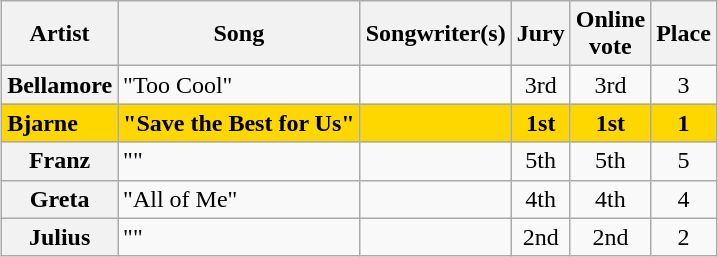<table class="sortable wikitable plainrowheaders" style="margin: 1em auto 1em auto; text-align:center;">
<tr>
<th>Artist</th>
<th>Song</th>
<th class="unsortable">Songwriter(s)</th>
<th>Jury</th>
<th>Online<br>vote</th>
<th>Place</th>
</tr>
<tr>
<th scope="row" align="left">Bellamore</th>
<td align="left">"Too Cool"</td>
<td align="left"></td>
<td>3rd</td>
<td>3rd</td>
<td>3</td>
</tr>
<tr style="font-weight: bold; background: gold;">
<th scope="row" style="text-align:left; font-weight:bold; background:gold">Bjarne</th>
<td align="left">"Save the Best for Us"</td>
<td align="left"></td>
<td>1st</td>
<td>1st</td>
<td>1</td>
</tr>
<tr>
<th scope="row" align="left">Franz</th>
<td align="left">""</td>
<td align="left"></td>
<td>5th</td>
<td>5th</td>
<td>5</td>
</tr>
<tr>
<th scope="row" align="left">Greta</th>
<td align="left">"All of Me"</td>
<td align="left"></td>
<td>4th</td>
<td>4th</td>
<td>4</td>
</tr>
<tr>
<th scope="row" align="left">Julius</th>
<td align="left">""</td>
<td align="left"></td>
<td>2nd</td>
<td>2nd</td>
<td>2</td>
</tr>
</table>
